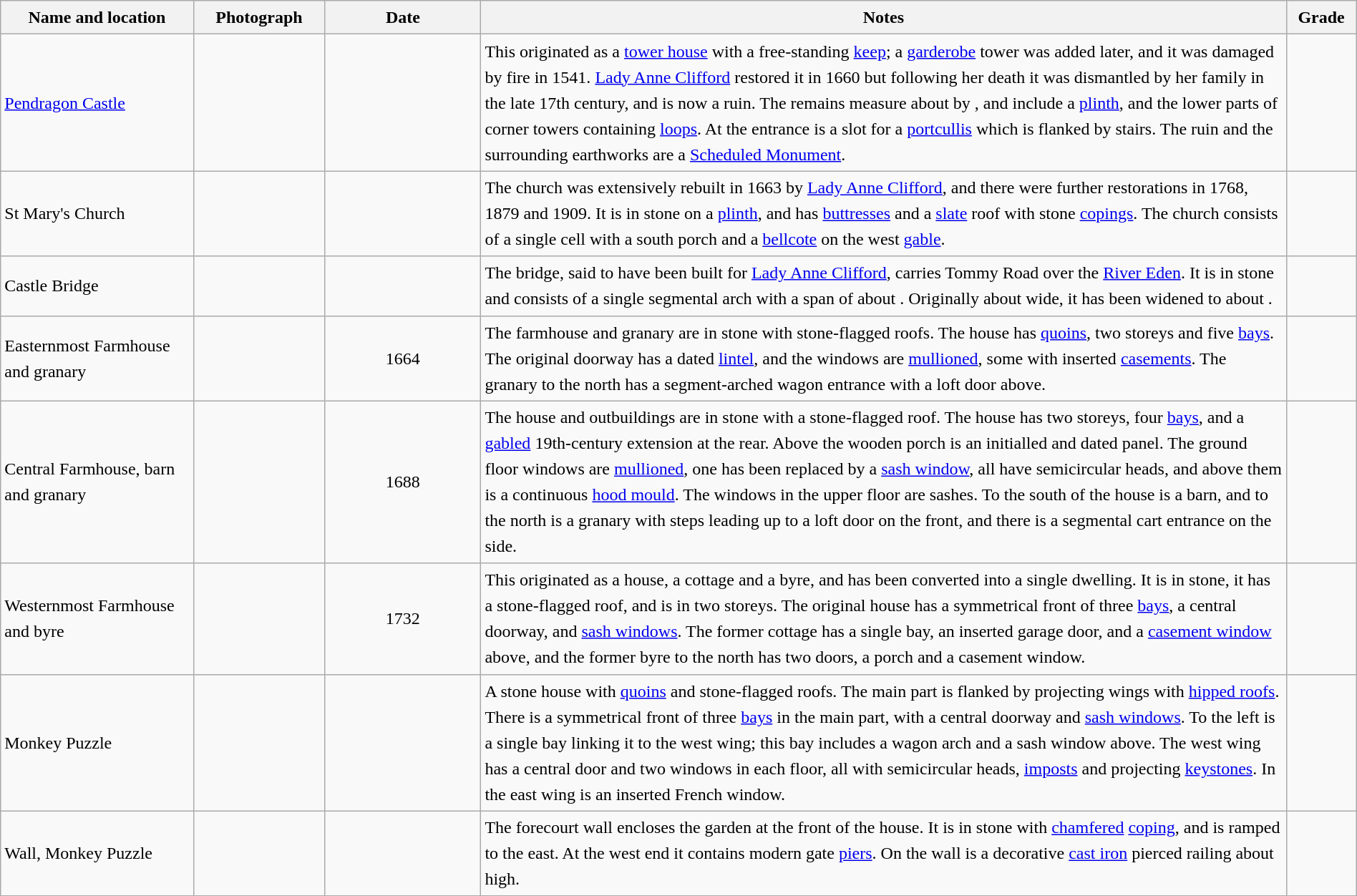<table class="wikitable sortable plainrowheaders" style="width:100%; border:0; text-align:left; line-height:150%;">
<tr>
<th scope="col"  style="width:150px">Name and location</th>
<th scope="col"  style="width:100px" class="unsortable">Photograph</th>
<th scope="col"  style="width:120px">Date</th>
<th scope="col"  style="width:650px" class="unsortable">Notes</th>
<th scope="col"  style="width:50px">Grade</th>
</tr>
<tr>
<td><a href='#'>Pendragon Castle</a><br><small></small></td>
<td></td>
<td align="center"></td>
<td>This originated as a <a href='#'>tower house</a> with a free-standing <a href='#'>keep</a>; a <a href='#'>garderobe</a> tower was added later, and it was damaged by fire in 1541.  <a href='#'>Lady Anne Clifford</a> restored it in 1660 but following her death it was dismantled by her family in the late 17th century, and is now a ruin.  The remains measure about  by , and include a <a href='#'>plinth</a>, and the lower parts of corner towers containing <a href='#'>loops</a>.  At the entrance is a slot for a <a href='#'>portcullis</a> which is flanked by stairs.  The ruin and the surrounding earthworks are a <a href='#'>Scheduled Monument</a>.</td>
<td align="center" ></td>
</tr>
<tr>
<td>St Mary's Church<br><small></small></td>
<td></td>
<td align="center"></td>
<td>The church was extensively rebuilt in 1663 by <a href='#'>Lady Anne Clifford</a>, and there were further restorations in 1768, 1879 and 1909.  It is in stone on a <a href='#'>plinth</a>, and has <a href='#'>buttresses</a> and a <a href='#'>slate</a> roof with stone <a href='#'>copings</a>.  The church consists of a single cell with a south porch and a <a href='#'>bellcote</a> on the west <a href='#'>gable</a>.</td>
<td align="center" ></td>
</tr>
<tr>
<td>Castle Bridge<br><small></small></td>
<td></td>
<td align="center"></td>
<td>The bridge, said to have been built for <a href='#'>Lady Anne Clifford</a>, carries Tommy Road over the <a href='#'>River Eden</a>.  It is in stone and consists of a single segmental arch with a span of about .  Originally about  wide, it has been widened to about .</td>
<td align="center" ></td>
</tr>
<tr>
<td>Easternmost Farmhouse and granary<br><small></small></td>
<td></td>
<td align="center">1664</td>
<td>The farmhouse and granary are in stone with stone-flagged roofs.  The house has <a href='#'>quoins</a>, two storeys and five <a href='#'>bays</a>.  The original doorway has a dated <a href='#'>lintel</a>, and the windows are <a href='#'>mullioned</a>, some with inserted <a href='#'>casements</a>.  The granary to the north has a segment-arched wagon entrance with a loft door above.</td>
<td align="center" ></td>
</tr>
<tr>
<td>Central Farmhouse, barn and granary<br><small></small></td>
<td></td>
<td align="center">1688</td>
<td>The house and outbuildings are in stone with a stone-flagged roof.  The house has two storeys, four <a href='#'>bays</a>, and a <a href='#'>gabled</a> 19th-century extension at the rear.  Above the wooden porch is an initialled and dated panel.  The ground floor windows are <a href='#'>mullioned</a>, one has been replaced by a <a href='#'>sash window</a>, all have semicircular heads, and above them is a continuous <a href='#'>hood mould</a>.  The windows in the upper floor are sashes.  To the south of the house is a barn, and to the north is a granary with steps leading up to a loft door on the front, and there is a segmental cart entrance on the side.</td>
<td align="center" ></td>
</tr>
<tr>
<td>Westernmost Farmhouse and byre<br><small></small></td>
<td></td>
<td align="center">1732</td>
<td>This originated as a house, a cottage and a byre, and has been converted into a single dwelling.  It is in stone, it has a stone-flagged roof, and is in two storeys.  The original house has a symmetrical front of three <a href='#'>bays</a>, a central doorway, and <a href='#'>sash windows</a>.  The former cottage has a single bay, an inserted garage door, and a <a href='#'>casement window</a> above, and the former byre to the north has two doors, a porch and a casement window.</td>
<td align="center" ></td>
</tr>
<tr>
<td>Monkey Puzzle<br><small></small></td>
<td></td>
<td align="center"></td>
<td>A stone house with <a href='#'>quoins</a> and stone-flagged roofs. The main part is flanked by projecting wings with <a href='#'>hipped roofs</a>.  There is a symmetrical front of three <a href='#'>bays</a> in the main part, with a central doorway and <a href='#'>sash windows</a>.  To the left is a single bay linking it to the west wing; this bay includes a wagon arch and a sash window above.  The west wing has a central door and two windows in each floor, all with semicircular heads, <a href='#'>imposts</a> and projecting <a href='#'>keystones</a>.  In the east wing is an inserted French window.</td>
<td align="center" ></td>
</tr>
<tr>
<td>Wall, Monkey Puzzle<br><small></small></td>
<td></td>
<td align="center"></td>
<td>The forecourt wall encloses the garden at the front of the house.  It is in stone with <a href='#'>chamfered</a> <a href='#'>coping</a>, and is ramped to the east.  At the west end it contains modern gate <a href='#'>piers</a>.  On the wall is a decorative <a href='#'>cast iron</a> pierced railing about  high.</td>
<td align="center" ></td>
</tr>
<tr>
</tr>
</table>
